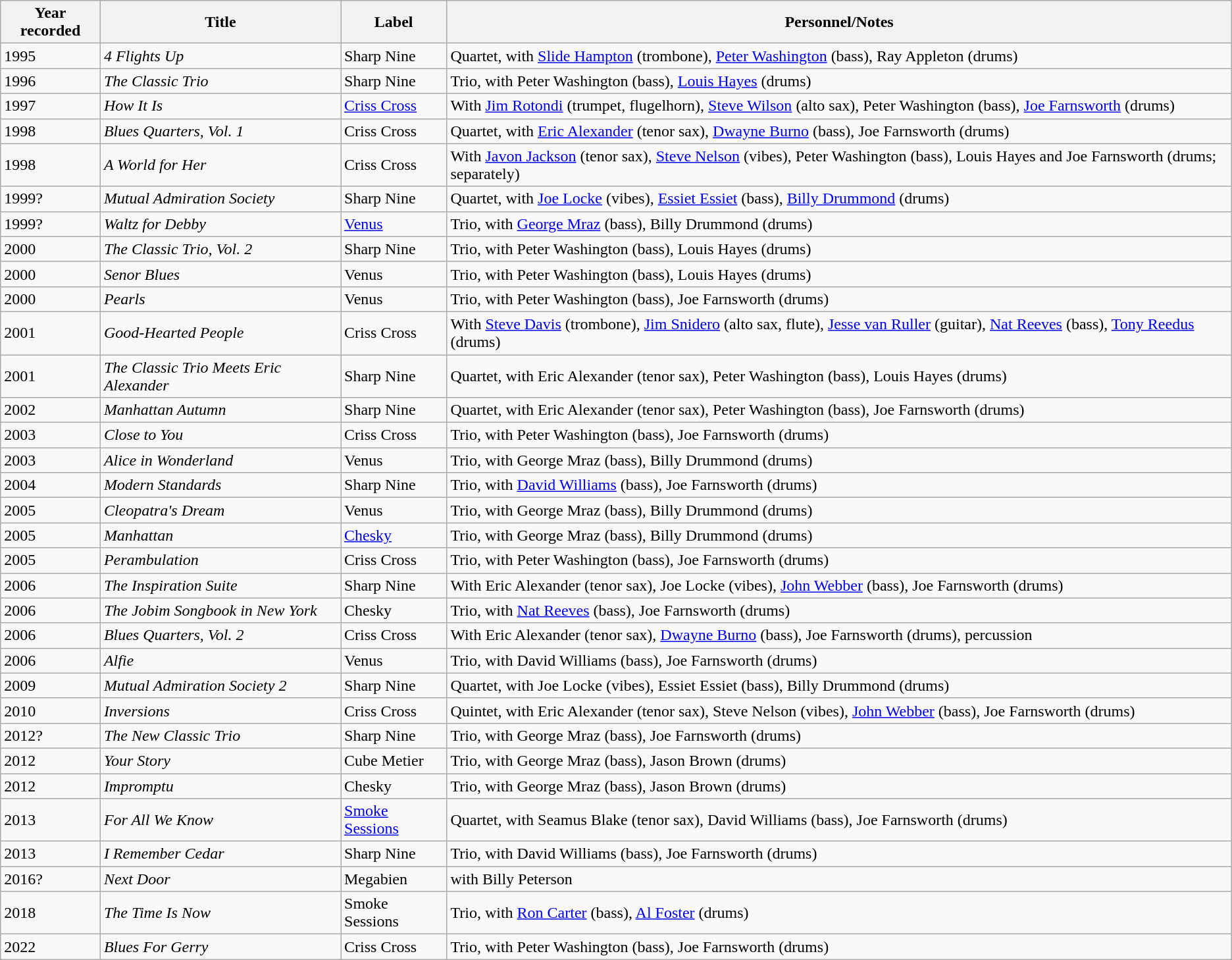<table class="wikitable sortable">
<tr>
<th>Year recorded</th>
<th>Title</th>
<th>Label</th>
<th>Personnel/Notes</th>
</tr>
<tr>
<td>1995</td>
<td><em>4 Flights Up</em></td>
<td>Sharp Nine</td>
<td>Quartet, with <a href='#'>Slide Hampton</a> (trombone), <a href='#'>Peter Washington</a> (bass), Ray Appleton (drums)</td>
</tr>
<tr>
<td>1996</td>
<td><em>The Classic Trio</em></td>
<td>Sharp Nine</td>
<td>Trio, with Peter Washington (bass), <a href='#'>Louis Hayes</a> (drums)</td>
</tr>
<tr>
<td>1997</td>
<td><em>How It Is</em></td>
<td><a href='#'>Criss Cross</a></td>
<td>With <a href='#'>Jim Rotondi</a> (trumpet, flugelhorn), <a href='#'>Steve Wilson</a> (alto sax), Peter Washington (bass), <a href='#'>Joe Farnsworth</a> (drums)</td>
</tr>
<tr>
<td>1998</td>
<td><em>Blues Quarters, Vol. 1</em></td>
<td>Criss Cross</td>
<td>Quartet, with <a href='#'>Eric Alexander</a> (tenor sax), <a href='#'>Dwayne Burno</a> (bass), Joe Farnsworth (drums)</td>
</tr>
<tr>
<td>1998</td>
<td><em>A World for Her</em></td>
<td>Criss Cross</td>
<td>With <a href='#'>Javon Jackson</a> (tenor sax), <a href='#'>Steve Nelson</a> (vibes), Peter Washington (bass), Louis Hayes and Joe Farnsworth (drums; separately)</td>
</tr>
<tr>
<td>1999?</td>
<td><em>Mutual Admiration Society</em></td>
<td>Sharp Nine</td>
<td>Quartet, with <a href='#'>Joe Locke</a> (vibes), <a href='#'>Essiet Essiet</a> (bass), <a href='#'>Billy Drummond</a> (drums)</td>
</tr>
<tr>
<td>1999?</td>
<td><em>Waltz for Debby</em></td>
<td><a href='#'>Venus</a></td>
<td>Trio, with <a href='#'>George Mraz</a> (bass), Billy Drummond (drums)</td>
</tr>
<tr>
<td>2000</td>
<td><em>The Classic Trio, Vol. 2</em></td>
<td>Sharp Nine</td>
<td>Trio, with Peter Washington (bass), Louis Hayes (drums)</td>
</tr>
<tr>
<td>2000</td>
<td><em>Senor Blues</em></td>
<td>Venus</td>
<td>Trio, with Peter Washington  (bass), Louis Hayes (drums)</td>
</tr>
<tr>
<td>2000</td>
<td><em>Pearls</em></td>
<td>Venus</td>
<td>Trio, with Peter Washington  (bass), Joe Farnsworth (drums)</td>
</tr>
<tr>
<td>2001</td>
<td><em>Good-Hearted People</em></td>
<td>Criss Cross</td>
<td>With <a href='#'>Steve Davis</a> (trombone), <a href='#'>Jim Snidero</a> (alto sax, flute), <a href='#'>Jesse van Ruller</a> (guitar), <a href='#'>Nat Reeves</a> (bass), <a href='#'>Tony Reedus</a> (drums)</td>
</tr>
<tr>
<td>2001</td>
<td><em>The Classic Trio Meets Eric Alexander</em></td>
<td>Sharp Nine</td>
<td>Quartet, with Eric Alexander (tenor sax), Peter Washington (bass), Louis Hayes (drums)</td>
</tr>
<tr>
<td>2002</td>
<td><em>Manhattan Autumn</em></td>
<td>Sharp Nine</td>
<td>Quartet, with Eric Alexander (tenor sax), Peter Washington  (bass), Joe Farnsworth (drums)</td>
</tr>
<tr>
<td>2003</td>
<td><em>Close to You</em></td>
<td>Criss Cross</td>
<td>Trio, with Peter Washington  (bass), Joe Farnsworth (drums)</td>
</tr>
<tr>
<td>2003</td>
<td><em>Alice in Wonderland</em></td>
<td>Venus</td>
<td>Trio, with George Mraz (bass), Billy Drummond (drums)</td>
</tr>
<tr>
<td>2004</td>
<td><em>Modern Standards</em></td>
<td>Sharp Nine</td>
<td>Trio, with <a href='#'>David Williams</a> (bass), Joe Farnsworth (drums)</td>
</tr>
<tr>
<td>2005</td>
<td><em>Cleopatra's Dream</em></td>
<td>Venus</td>
<td>Trio, with George Mraz (bass), Billy Drummond (drums)</td>
</tr>
<tr>
<td>2005</td>
<td><em>Manhattan</em></td>
<td><a href='#'>Chesky</a></td>
<td>Trio, with George Mraz (bass), Billy Drummond (drums)</td>
</tr>
<tr>
<td>2005</td>
<td><em>Perambulation</em></td>
<td>Criss Cross</td>
<td>Trio, with Peter Washington  (bass), Joe Farnsworth (drums)</td>
</tr>
<tr>
<td>2006</td>
<td><em>The Inspiration Suite</em></td>
<td>Sharp Nine</td>
<td>With  Eric Alexander (tenor sax), Joe Locke (vibes), <a href='#'>John Webber</a> (bass), Joe Farnsworth (drums)</td>
</tr>
<tr>
<td>2006</td>
<td><em>The Jobim Songbook in New York</em></td>
<td>Chesky</td>
<td>Trio, with <a href='#'>Nat Reeves</a> (bass), Joe Farnsworth (drums)</td>
</tr>
<tr>
<td>2006</td>
<td><em>Blues Quarters, Vol. 2</em></td>
<td>Criss Cross</td>
<td>With  Eric Alexander (tenor sax), <a href='#'>Dwayne Burno</a> (bass), Joe Farnsworth (drums), percussion</td>
</tr>
<tr>
<td>2006</td>
<td><em>Alfie</em></td>
<td>Venus</td>
<td>Trio, with David Williams (bass), Joe Farnsworth (drums)</td>
</tr>
<tr>
<td>2009</td>
<td><em>Mutual Admiration Society 2</em></td>
<td>Sharp Nine</td>
<td>Quartet, with Joe Locke (vibes), Essiet Essiet (bass), Billy Drummond (drums)</td>
</tr>
<tr>
<td>2010</td>
<td><em>Inversions</em></td>
<td>Criss Cross</td>
<td>Quintet, with  Eric Alexander (tenor sax), Steve Nelson (vibes), <a href='#'>John Webber</a> (bass), Joe Farnsworth (drums)</td>
</tr>
<tr>
<td>2012?</td>
<td><em>The New Classic Trio</em></td>
<td>Sharp Nine</td>
<td>Trio, with George Mraz (bass), Joe Farnsworth (drums)</td>
</tr>
<tr>
<td>2012</td>
<td><em>Your Story</em></td>
<td>Cube Metier</td>
<td>Trio, with George Mraz (bass), Jason Brown (drums)</td>
</tr>
<tr>
<td>2012</td>
<td><em>Impromptu</em></td>
<td>Chesky</td>
<td>Trio, with George Mraz (bass), Jason Brown (drums)</td>
</tr>
<tr>
<td>2013</td>
<td><em>For All We Know</em></td>
<td><a href='#'>Smoke Sessions</a></td>
<td>Quartet, with Seamus Blake (tenor sax), David Williams  (bass), Joe Farnsworth (drums)</td>
</tr>
<tr>
<td>2013</td>
<td><em>I Remember Cedar</em></td>
<td>Sharp Nine</td>
<td>Trio, with David Williams (bass), Joe Farnsworth (drums)</td>
</tr>
<tr>
<td>2016?</td>
<td><em>Next Door</em></td>
<td>Megabien</td>
<td>with Billy Peterson</td>
</tr>
<tr>
<td>2018</td>
<td><em>The Time Is Now</em></td>
<td>Smoke Sessions</td>
<td>Trio, with <a href='#'>Ron Carter</a> (bass), <a href='#'>Al Foster</a> (drums)</td>
</tr>
<tr>
<td>2022</td>
<td><em>Blues For Gerry</em></td>
<td>Criss Cross</td>
<td>Trio, with Peter Washington (bass), Joe Farnsworth (drums)</td>
</tr>
</table>
